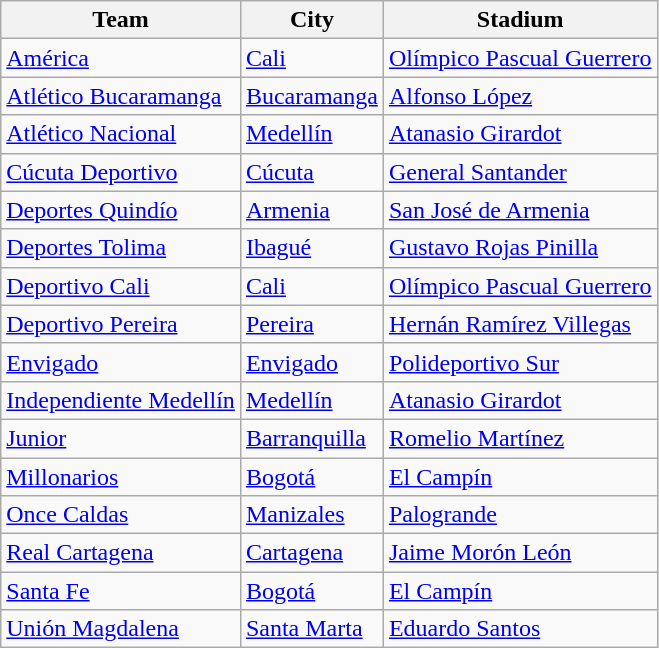<table class="wikitable sortable">
<tr>
<th>Team</th>
<th>City</th>
<th>Stadium</th>
</tr>
<tr>
<td><a href='#'>América</a></td>
<td><a href='#'>Cali</a></td>
<td><a href='#'>Olímpico Pascual Guerrero</a></td>
</tr>
<tr>
<td><a href='#'>Atlético Bucaramanga</a></td>
<td><a href='#'>Bucaramanga</a></td>
<td><a href='#'>Alfonso López</a></td>
</tr>
<tr>
<td><a href='#'>Atlético Nacional</a></td>
<td><a href='#'>Medellín</a></td>
<td><a href='#'>Atanasio Girardot</a></td>
</tr>
<tr>
<td><a href='#'>Cúcuta Deportivo</a></td>
<td><a href='#'>Cúcuta</a></td>
<td><a href='#'>General Santander</a></td>
</tr>
<tr>
<td><a href='#'>Deportes Quindío</a></td>
<td><a href='#'>Armenia</a></td>
<td><a href='#'>San José de Armenia</a></td>
</tr>
<tr>
<td><a href='#'>Deportes Tolima</a></td>
<td><a href='#'>Ibagué</a></td>
<td><a href='#'>Gustavo Rojas Pinilla</a></td>
</tr>
<tr>
<td><a href='#'>Deportivo Cali</a></td>
<td><a href='#'>Cali</a></td>
<td><a href='#'>Olímpico Pascual Guerrero</a></td>
</tr>
<tr>
<td><a href='#'>Deportivo Pereira</a></td>
<td><a href='#'>Pereira</a></td>
<td><a href='#'>Hernán Ramírez Villegas</a></td>
</tr>
<tr>
<td><a href='#'>Envigado</a></td>
<td><a href='#'>Envigado</a></td>
<td><a href='#'>Polideportivo Sur</a></td>
</tr>
<tr>
<td><a href='#'>Independiente Medellín</a></td>
<td><a href='#'>Medellín</a></td>
<td><a href='#'>Atanasio Girardot</a></td>
</tr>
<tr>
<td><a href='#'>Junior</a></td>
<td><a href='#'>Barranquilla</a></td>
<td><a href='#'>Romelio Martínez</a></td>
</tr>
<tr>
<td><a href='#'>Millonarios</a></td>
<td><a href='#'>Bogotá</a></td>
<td><a href='#'>El Campín</a></td>
</tr>
<tr>
<td><a href='#'>Once Caldas</a></td>
<td><a href='#'>Manizales</a></td>
<td><a href='#'>Palogrande</a></td>
</tr>
<tr>
<td><a href='#'>Real Cartagena</a></td>
<td><a href='#'>Cartagena</a></td>
<td><a href='#'>Jaime Morón León</a></td>
</tr>
<tr>
<td><a href='#'>Santa Fe</a></td>
<td><a href='#'>Bogotá</a></td>
<td><a href='#'>El Campín</a></td>
</tr>
<tr>
<td><a href='#'>Unión Magdalena</a></td>
<td><a href='#'>Santa Marta</a></td>
<td><a href='#'>Eduardo Santos</a></td>
</tr>
</table>
